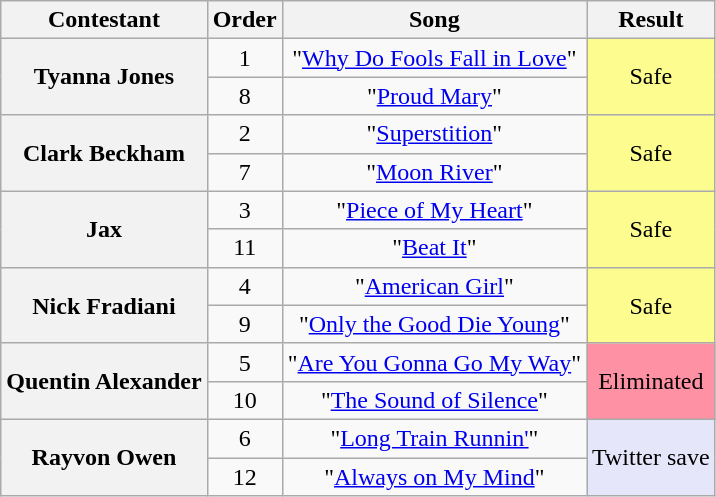<table class="wikitable unsortable" style="text-align:center;">
<tr>
<th scope="col">Contestant</th>
<th scope="col">Order</th>
<th scope="col">Song</th>
<th scope="col">Result</th>
</tr>
<tr>
<th scope="row" rowspan="2">Tyanna Jones</th>
<td>1</td>
<td>"<a href='#'>Why Do Fools Fall in Love</a>"</td>
<td rowspan="2" style="background:#FDFC8F">Safe</td>
</tr>
<tr>
<td>8</td>
<td>"<a href='#'>Proud Mary</a>"</td>
</tr>
<tr>
<th scope="row" rowspan="2">Clark Beckham</th>
<td>2</td>
<td>"<a href='#'>Superstition</a>"</td>
<td rowspan="2" style="background:#FDFC8F">Safe</td>
</tr>
<tr>
<td>7</td>
<td>"<a href='#'>Moon River</a>"</td>
</tr>
<tr>
<th scope="row" rowspan="2">Jax</th>
<td>3</td>
<td>"<a href='#'>Piece of My Heart</a>"</td>
<td rowspan="2" style="background:#FDFC8F">Safe</td>
</tr>
<tr>
<td>11</td>
<td>"<a href='#'>Beat It</a>"</td>
</tr>
<tr>
<th scope="row" rowspan="2">Nick Fradiani</th>
<td>4</td>
<td>"<a href='#'>American Girl</a>"</td>
<td rowspan="2" style="background:#FDFC8F">Safe</td>
</tr>
<tr>
<td>9</td>
<td>"<a href='#'>Only the Good Die Young</a>"</td>
</tr>
<tr>
<th scope="row" rowspan="2">Quentin Alexander</th>
<td>5</td>
<td>"<a href='#'>Are You Gonna Go My Way</a>"</td>
<td rowspan="2" bgcolor="FF91A4">Eliminated</td>
</tr>
<tr>
<td>10</td>
<td>"<a href='#'>The Sound of Silence</a>"</td>
</tr>
<tr>
<th scope="row" rowspan="2">Rayvon Owen</th>
<td>6</td>
<td>"<a href='#'>Long Train Runnin'</a>"</td>
<td rowspan="2" style="background:lavender">Twitter save</td>
</tr>
<tr>
<td>12</td>
<td>"<a href='#'>Always on My Mind</a>"</td>
</tr>
</table>
